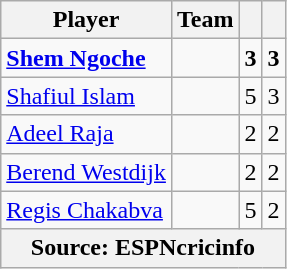<table class="wikitable sortable" style="text-align:center">
<tr>
<th class="unsortable">Player</th>
<th>Team</th>
<th></th>
<th></th>
</tr>
<tr>
<td style="text-align:left"><strong><a href='#'>Shem Ngoche</a></strong></td>
<td style="text-align:left"><strong></strong></td>
<td><strong>3</strong></td>
<td><strong>3</strong></td>
</tr>
<tr>
<td style="text-align:left"><a href='#'>Shafiul Islam</a></td>
<td style="text-align:left"></td>
<td>5</td>
<td>3</td>
</tr>
<tr>
<td style="text-align:left"><a href='#'>Adeel Raja</a></td>
<td style="text-align:left"></td>
<td>2</td>
<td>2</td>
</tr>
<tr>
<td style="text-align:left"><a href='#'>Berend Westdijk</a></td>
<td style="text-align:left"></td>
<td>2</td>
<td>2</td>
</tr>
<tr>
<td style="text-align:left"><a href='#'>Regis Chakabva</a></td>
<td style="text-align:left"></td>
<td>5</td>
<td>2</td>
</tr>
<tr>
<th colspan=5>Source: ESPNcricinfo </th>
</tr>
</table>
